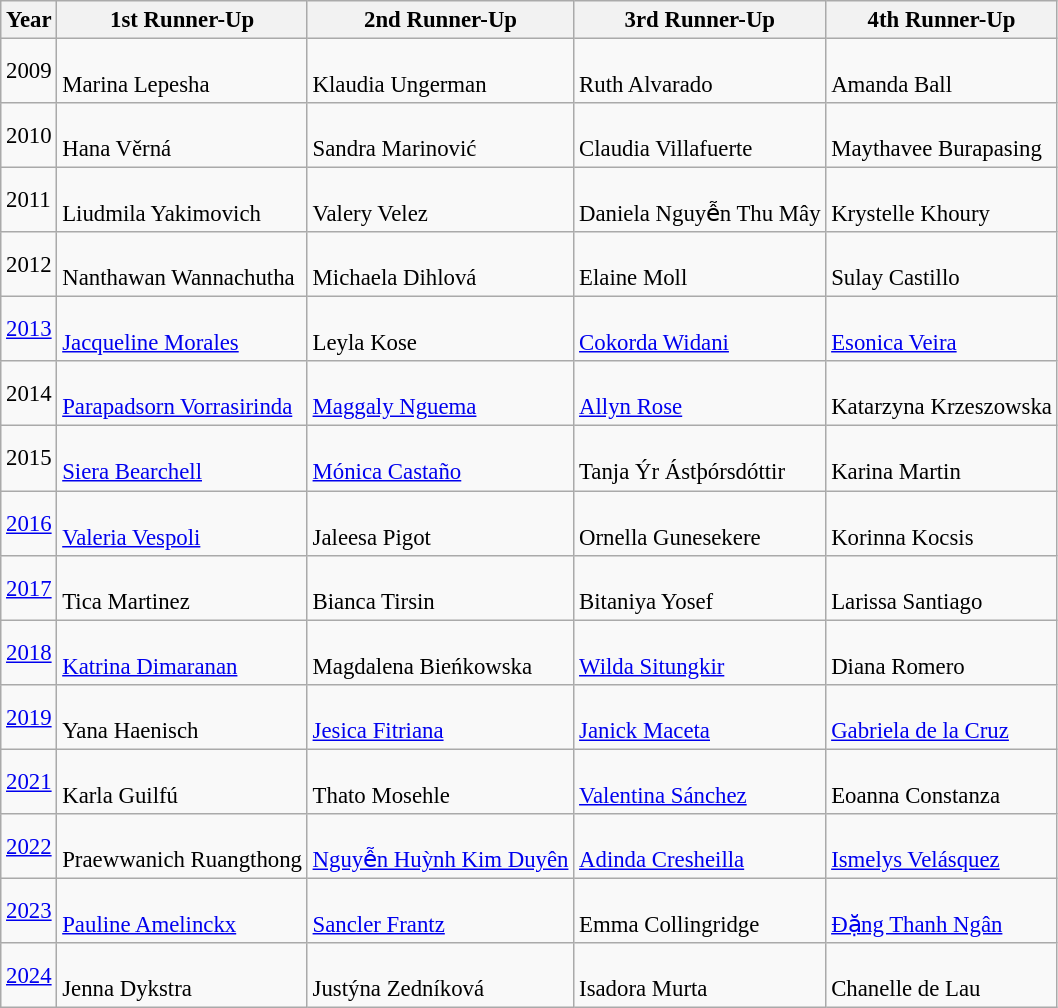<table class="wikitable sortable" style="font-size: 95%; text-align:left;" |>
<tr>
<th>Year</th>
<th>1st Runner-Up<br></th>
<th>2nd Runner-Up<br></th>
<th>3rd Runner-Up<br></th>
<th>4th Runner-Up<br></th>
</tr>
<tr>
<td>2009</td>
<td><br>Marina Lepesha</td>
<td><br>Klaudia Ungerman</td>
<td><br>Ruth Alvarado</td>
<td><br>Amanda Ball</td>
</tr>
<tr>
<td>2010</td>
<td><br>Hana Věrná</td>
<td><br>Sandra Marinović</td>
<td><br>Claudia Villafuerte</td>
<td><br>Maythavee Burapasing</td>
</tr>
<tr>
<td>2011</td>
<td><br>Liudmila Yakimovich</td>
<td><br>Valery Velez</td>
<td><br>Daniela Nguyễn Thu Mây</td>
<td><br>Krystelle Khoury</td>
</tr>
<tr>
<td>2012</td>
<td><br>Nanthawan Wannachutha</td>
<td><br>Michaela Dihlová</td>
<td><br>Elaine Moll</td>
<td><br>Sulay Castillo</td>
</tr>
<tr>
<td><a href='#'>2013</a></td>
<td><br><a href='#'>Jacqueline Morales</a></td>
<td><br>Leyla Kose</td>
<td><br><a href='#'>Cokorda Widani</a></td>
<td><br><a href='#'>Esonica Veira</a></td>
</tr>
<tr>
<td>2014</td>
<td><br><a href='#'>Parapadsorn Vorrasirinda</a></td>
<td><br><a href='#'>Maggaly Nguema</a></td>
<td><br><a href='#'>Allyn Rose</a></td>
<td><br>Katarzyna Krzeszowska</td>
</tr>
<tr>
<td>2015</td>
<td><br><a href='#'>Siera Bearchell</a></td>
<td><br><a href='#'>Mónica Castaño</a></td>
<td><br>Tanja Ýr Ástþórsdóttir</td>
<td><br>Karina Martin</td>
</tr>
<tr>
<td><a href='#'>2016</a></td>
<td><br><a href='#'>Valeria Vespoli</a></td>
<td><br>Jaleesa Pigot</td>
<td><br>Ornella Gunesekere</td>
<td><br>Korinna Kocsis</td>
</tr>
<tr>
<td><a href='#'>2017</a></td>
<td><br>Tica Martinez</td>
<td><br>Bianca Tirsin</td>
<td><br>Bitaniya Yosef</td>
<td><br>Larissa Santiago</td>
</tr>
<tr>
<td><a href='#'>2018</a></td>
<td><br><a href='#'>Katrina Dimaranan</a></td>
<td><br>Magdalena Bieńkowska</td>
<td><br><a href='#'>Wilda Situngkir</a></td>
<td><br>Diana Romero</td>
</tr>
<tr>
<td><a href='#'>2019</a></td>
<td><br>Yana Haenisch</td>
<td><br><a href='#'>Jesica Fitriana</a></td>
<td><br><a href='#'>Janick Maceta</a></td>
<td><br><a href='#'>Gabriela de la Cruz</a></td>
</tr>
<tr>
<td><a href='#'>2021</a></td>
<td><br>Karla Guilfú</td>
<td><br>Thato Mosehle</td>
<td><br><a href='#'>Valentina Sánchez</a></td>
<td><br>Eoanna Constanza</td>
</tr>
<tr>
<td><a href='#'>2022</a></td>
<td><br>Praewwanich Ruangthong</td>
<td><br><a href='#'>Nguyễn Huỳnh Kim Duyên</a></td>
<td><br><a href='#'>Adinda Cresheilla</a></td>
<td><br><a href='#'>Ismelys Velásquez</a></td>
</tr>
<tr>
<td><a href='#'>2023</a></td>
<td><br><a href='#'>Pauline Amelinckx</a></td>
<td><br><a href='#'>Sancler Frantz</a></td>
<td><br>Emma Collingridge</td>
<td><br><a href='#'>Đặng Thanh Ngân</a></td>
</tr>
<tr>
<td><a href='#'>2024</a></td>
<td><br>Jenna Dykstra</td>
<td><br>Justýna Zedníková</td>
<td><br>Isadora Murta</td>
<td><br>Chanelle de Lau</td>
</tr>
</table>
